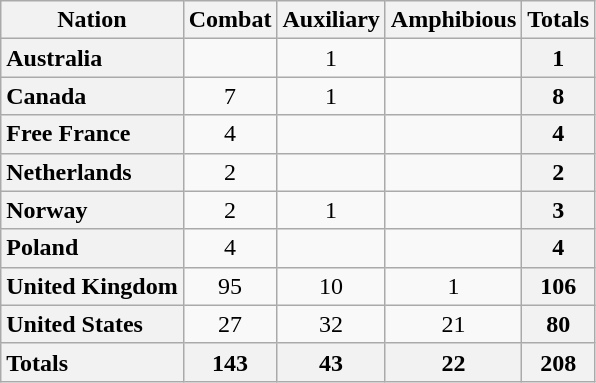<table class="wikitable sortable plainrowheaders" style="text-align:center">
<tr>
<th>Nation</th>
<th>Combat</th>
<th>Auxiliary</th>
<th>Amphibious</th>
<th>Totals</th>
</tr>
<tr>
<th style="text-align:left"> Australia</th>
<td></td>
<td>1</td>
<td></td>
<th>1</th>
</tr>
<tr>
<th style="text-align:left"> Canada</th>
<td>7</td>
<td>1</td>
<td></td>
<th>8</th>
</tr>
<tr>
<th style="text-align:left"> Free France</th>
<td>4</td>
<td></td>
<td></td>
<th>4</th>
</tr>
<tr>
<th style="text-align:left"> Netherlands</th>
<td>2</td>
<td></td>
<td></td>
<th>2</th>
</tr>
<tr>
<th style="text-align:left"> Norway</th>
<td>2</td>
<td>1</td>
<td></td>
<th>3</th>
</tr>
<tr>
<th style="text-align:left"> Poland</th>
<td>4</td>
<td></td>
<td></td>
<th>4</th>
</tr>
<tr>
<th style="text-align:left"> United Kingdom</th>
<td>95</td>
<td>10</td>
<td>1</td>
<th>106</th>
</tr>
<tr>
<th style="text-align:left"> United States</th>
<td>27</td>
<td>32</td>
<td>21</td>
<th>80</th>
</tr>
<tr>
<th style="text-align:left">Totals</th>
<th>143</th>
<th>43</th>
<th>22</th>
<th>208</th>
</tr>
</table>
